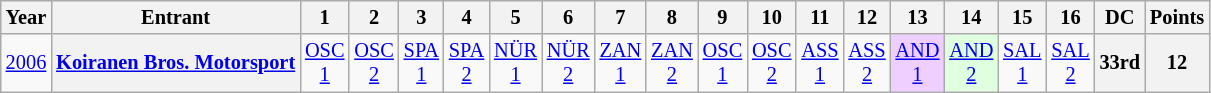<table class="wikitable" style="text-align:center; font-size:85%">
<tr>
<th>Year</th>
<th>Entrant</th>
<th>1</th>
<th>2</th>
<th>3</th>
<th>4</th>
<th>5</th>
<th>6</th>
<th>7</th>
<th>8</th>
<th>9</th>
<th>10</th>
<th>11</th>
<th>12</th>
<th>13</th>
<th>14</th>
<th>15</th>
<th>16</th>
<th>DC</th>
<th>Points</th>
</tr>
<tr>
<td><a href='#'>2006</a></td>
<th nowrap><a href='#'>Koiranen Bros. Motorsport</a></th>
<td style="background:#;"><a href='#'>OSC<br>1</a><br></td>
<td style="background:#;"><a href='#'>OSC<br>2</a><br></td>
<td style="background:#;"><a href='#'>SPA<br>1</a><br></td>
<td style="background:#;"><a href='#'>SPA<br>2</a><br></td>
<td style="background:#;"><a href='#'>NÜR<br>1</a><br></td>
<td style="background:#;"><a href='#'>NÜR<br>2</a><br></td>
<td style="background:#;"><a href='#'>ZAN<br>1</a><br></td>
<td style="background:#;"><a href='#'>ZAN<br>2</a><br></td>
<td style="background:#;"><a href='#'>OSC<br>1</a><br></td>
<td style="background:#;"><a href='#'>OSC<br>2</a><br></td>
<td style="background:#;"><a href='#'>ASS<br>1</a><br></td>
<td style="background:#;"><a href='#'>ASS<br>2</a><br></td>
<td style="background:#EFCFFF;"><a href='#'>AND<br>1</a><br></td>
<td style="background:#DFFFDF;"><a href='#'>AND<br>2</a><br></td>
<td style="background:#;"><a href='#'>SAL<br>1</a><br></td>
<td style="background:#;"><a href='#'>SAL<br>2</a><br></td>
<th>33rd</th>
<th>12</th>
</tr>
</table>
